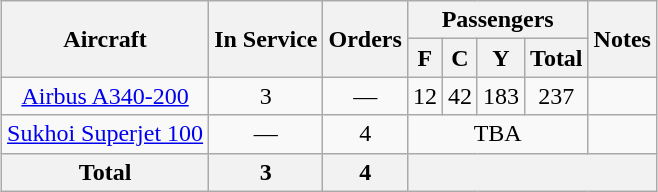<table class="wikitable" style="border-collapse:collapse;text-align:center;margin:auto;">
<tr>
<th rowspan="2">Aircraft</th>
<th rowspan="2">In Service</th>
<th rowspan="2">Orders</th>
<th colspan="4">Passengers</th>
<th rowspan="2">Notes</th>
</tr>
<tr>
<th><abbr>F</abbr></th>
<th><abbr>C</abbr></th>
<th><abbr>Y</abbr></th>
<th>Total</th>
</tr>
<tr>
<td><a href='#'>Airbus A340-200</a></td>
<td>3</td>
<td>—</td>
<td>12</td>
<td>42</td>
<td>183</td>
<td>237</td>
<td></td>
</tr>
<tr>
<td><a href='#'>Sukhoi Superjet 100</a></td>
<td>—</td>
<td>4</td>
<td colspan="4">TBA</td>
<td></td>
</tr>
<tr>
<th>Total</th>
<th>3</th>
<th>4</th>
<th colspan="6"></th>
</tr>
</table>
